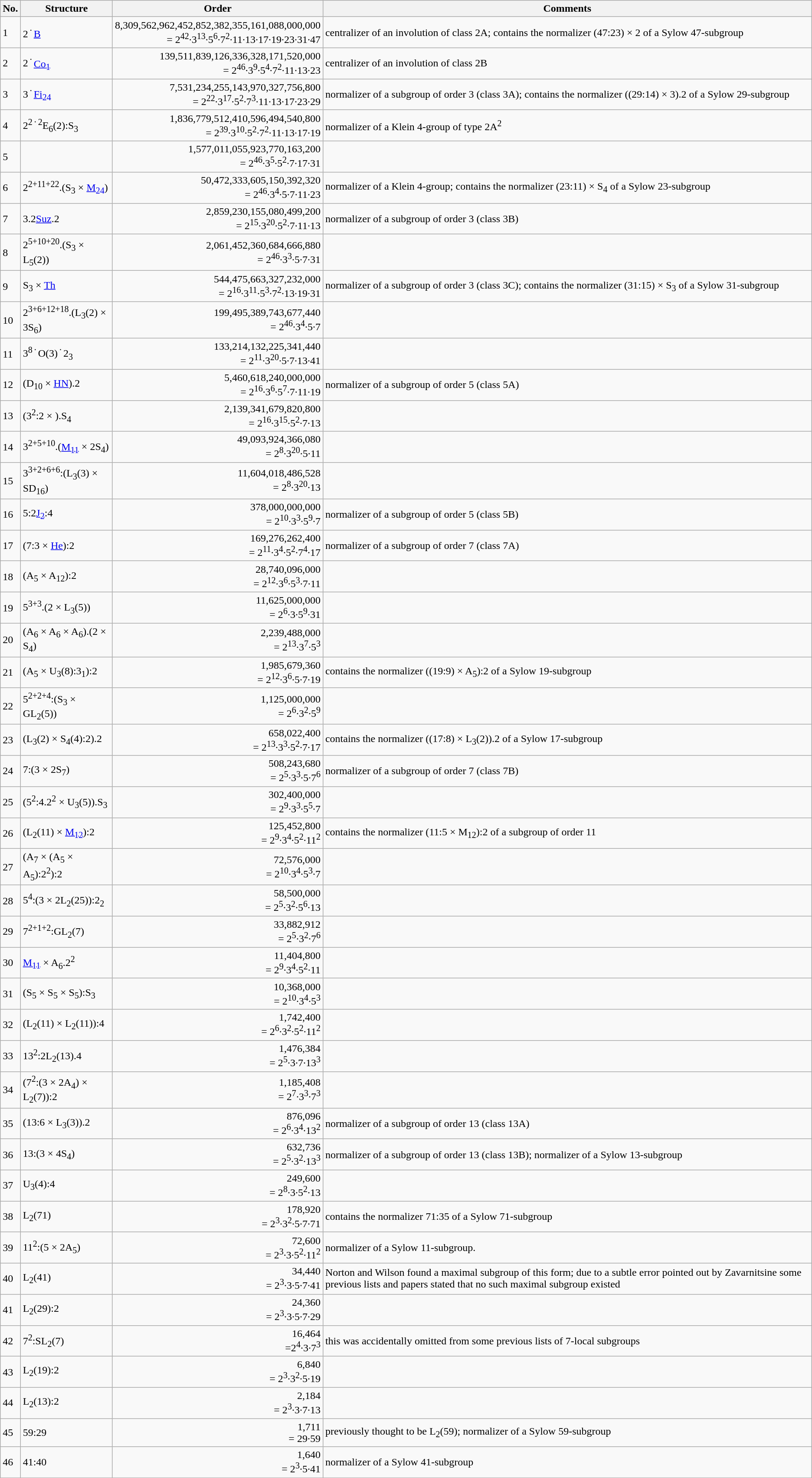<table class="wikitable">
<tr>
<th>No.</th>
<th>Structure</th>
<th>Order</th>
<th>Comments</th>
</tr>
<tr>
<td>1</td>
<td>2<sup> · </sup><a href='#'>B</a></td>
<td style="text-align:right;">8,309,562,962,452,852,382,355,161,088,000,000<br>= 2<sup>42</sup>·3<sup>13</sup>·5<sup>6</sup>·7<sup>2</sup>·11·13·17·19·23·31·47</td>
<td>centralizer of an involution of class 2A; contains the normalizer (47:23) × 2 of a Sylow 47-subgroup</td>
</tr>
<tr>
<td>2</td>
<td>2<sup> · </sup><a href='#'>Co<sub>1</sub></a></td>
<td style="text-align:right;">139,511,839,126,336,328,171,520,000<br>= 2<sup>46</sup>·3<sup>9</sup>·5<sup>4</sup>·7<sup>2</sup>·11·13·23</td>
<td>centralizer of an involution of class 2B</td>
</tr>
<tr>
<td>3</td>
<td>3<sup> · </sup><a href='#'>Fi<sub>24</sub></a></td>
<td style="text-align:right;">7,531,234,255,143,970,327,756,800<br>= 2<sup>22</sup>·3<sup>17</sup>·5<sup>2</sup>·7<sup>3</sup>·11·13·17·23·29</td>
<td>normalizer of a subgroup of order 3 (class 3A); contains the normalizer ((29:14) × 3).2 of a Sylow 29-subgroup</td>
</tr>
<tr>
<td>4</td>
<td>2<sup>2 · 2</sup>E<sub>6</sub>(2):S<sub>3</sub></td>
<td style="text-align:right;">1,836,779,512,410,596,494,540,800<br>= 2<sup>39</sup>·3<sup>10</sup>·5<sup>2</sup>·7<sup>2</sup>·11·13·17·19</td>
<td>normalizer of a Klein 4-group of type 2A<sup>2</sup></td>
</tr>
<tr>
<td>5</td>
<td></td>
<td style="text-align:right;">1,577,011,055,923,770,163,200<br>= 2<sup>46</sup>·3<sup>5</sup>·5<sup>2</sup>·7·17·31</td>
<td></td>
</tr>
<tr>
<td>6</td>
<td>2<sup>2+11+22</sup>.(S<sub>3</sub> × <a href='#'>M<sub>24</sub></a>)</td>
<td style="text-align:right;">50,472,333,605,150,392,320<br>= 2<sup>46</sup>·3<sup>4</sup>·5·7·11·23</td>
<td>normalizer of a Klein 4-group; contains the normalizer (23:11) × S<sub>4</sub> of a Sylow 23-subgroup</td>
</tr>
<tr>
<td>7</td>
<td>3.2<a href='#'>Suz</a>.2</td>
<td style="text-align:right;">2,859,230,155,080,499,200<br>= 2<sup>15</sup>·3<sup>20</sup>·5<sup>2</sup>·7·11·13</td>
<td>normalizer of a subgroup of order 3 (class 3B)</td>
</tr>
<tr>
<td>8</td>
<td>2<sup>5+10+20</sup>.(S<sub>3</sub> × L<sub>5</sub>(2))</td>
<td style="text-align:right;">2,061,452,360,684,666,880<br>= 2<sup>46</sup>·3<sup>3</sup>·5·7·31</td>
<td></td>
</tr>
<tr>
<td>9</td>
<td>S<sub>3</sub> × <a href='#'>Th</a></td>
<td style="text-align:right;">544,475,663,327,232,000<br>= 2<sup>16</sup>·3<sup>11</sup>·5<sup>3</sup>·7<sup>2</sup>·13·19·31</td>
<td>normalizer of a subgroup of order 3 (class 3C); contains the normalizer (31:15) × S<sub>3</sub> of a Sylow 31-subgroup</td>
</tr>
<tr>
<td>10</td>
<td>2<sup>3+6+12+18</sup>.(L<sub>3</sub>(2) × 3S<sub>6</sub>)</td>
<td style="text-align:right;">199,495,389,743,677,440<br>= 2<sup>46</sup>·3<sup>4</sup>·5·7</td>
<td></td>
</tr>
<tr>
<td>11</td>
<td>3<sup>8 · </sup>O(3)<sup> · </sup>2<sub>3</sub></td>
<td style="text-align:right;">133,214,132,225,341,440<br>= 2<sup>11</sup>·3<sup>20</sup>·5·7·13·41</td>
<td></td>
</tr>
<tr>
<td>12</td>
<td>(D<sub>10</sub> × <a href='#'>HN</a>).2</td>
<td style="text-align:right;">5,460,618,240,000,000<br>= 2<sup>16</sup>·3<sup>6</sup>·5<sup>7</sup>·7·11·19</td>
<td>normalizer of a subgroup of order 5 (class 5A)</td>
</tr>
<tr>
<td>13</td>
<td>(3<sup>2</sup>:2 × ).S<sub>4</sub></td>
<td style="text-align:right;">2,139,341,679,820,800<br>= 2<sup>16</sup>·3<sup>15</sup>·5<sup>2</sup>·7·13</td>
<td></td>
</tr>
<tr>
<td>14</td>
<td>3<sup>2+5+10</sup>.(<a href='#'>M<sub>11</sub></a> × 2S<sub>4</sub>)</td>
<td style="text-align:right;">49,093,924,366,080<br>= 2<sup>8</sup>·3<sup>20</sup>·5·11</td>
<td></td>
</tr>
<tr>
<td>15</td>
<td>3<sup>3+2+6+6</sup>:(L<sub>3</sub>(3) × SD<sub>16</sub>)</td>
<td style="text-align:right;">11,604,018,486,528<br>= 2<sup>8</sup>·3<sup>20</sup>·13</td>
<td></td>
</tr>
<tr>
<td>16</td>
<td>5:2<a href='#'>J<sub>2</sub></a>:4</td>
<td style="text-align:right;">378,000,000,000<br>= 2<sup>10</sup>·3<sup>3</sup>·5<sup>9</sup>·7</td>
<td>normalizer of a subgroup of order 5 (class 5B)</td>
</tr>
<tr>
<td>17</td>
<td>(7:3 × <a href='#'>He</a>):2</td>
<td style="text-align:right;">169,276,262,400<br>= 2<sup>11</sup>·3<sup>4</sup>·5<sup>2</sup>·7<sup>4</sup>·17</td>
<td>normalizer of a subgroup of order 7 (class 7A)</td>
</tr>
<tr>
<td>18</td>
<td>(A<sub>5</sub> × A<sub>12</sub>):2</td>
<td style="text-align:right;">28,740,096,000<br>= 2<sup>12</sup>·3<sup>6</sup>·5<sup>3</sup>·7·11</td>
<td></td>
</tr>
<tr>
<td>19</td>
<td>5<sup>3+3</sup>.(2 × L<sub>3</sub>(5))</td>
<td style="text-align:right;">11,625,000,000<br>= 2<sup>6</sup>·3·5<sup>9</sup>·31</td>
<td></td>
</tr>
<tr>
<td>20</td>
<td>(A<sub>6</sub> × A<sub>6</sub> × A<sub>6</sub>).(2 × S<sub>4</sub>)</td>
<td style="text-align:right;">2,239,488,000<br>= 2<sup>13</sup>·3<sup>7</sup>·5<sup>3</sup></td>
<td></td>
</tr>
<tr>
<td>21</td>
<td>(A<sub>5</sub> × U<sub>3</sub>(8):3<sub>1</sub>):2</td>
<td style="text-align:right;">1,985,679,360<br>= 2<sup>12</sup>·3<sup>6</sup>·5·7·19</td>
<td>contains the normalizer ((19:9) × A<sub>5</sub>):2 of a Sylow 19-subgroup</td>
</tr>
<tr>
<td>22</td>
<td>5<sup>2+2+4</sup>:(S<sub>3</sub> × GL<sub>2</sub>(5))</td>
<td style="text-align:right;">1,125,000,000<br>= 2<sup>6</sup>·3<sup>2</sup>·5<sup>9</sup></td>
<td></td>
</tr>
<tr>
<td>23</td>
<td>(L<sub>3</sub>(2) × S<sub>4</sub>(4):2).2</td>
<td style="text-align:right;">658,022,400<br>= 2<sup>13</sup>·3<sup>3</sup>·5<sup>2</sup>·7·17</td>
<td>contains the normalizer ((17:8) × L<sub>3</sub>(2)).2 of a Sylow 17-subgroup</td>
</tr>
<tr>
<td>24</td>
<td>7:(3 × 2S<sub>7</sub>)</td>
<td style="text-align:right;">508,243,680<br>= 2<sup>5</sup>·3<sup>3</sup>·5·7<sup>6</sup></td>
<td>normalizer of a subgroup of order 7 (class 7B)</td>
</tr>
<tr>
<td>25</td>
<td>(5<sup>2</sup>:4.2<sup>2</sup> × U<sub>3</sub>(5)).S<sub>3</sub></td>
<td style="text-align:right;">302,400,000<br>= 2<sup>9</sup>·3<sup>3</sup>·5<sup>5</sup>·7</td>
<td></td>
</tr>
<tr>
<td>26</td>
<td>(L<sub>2</sub>(11) × <a href='#'>M<sub>12</sub></a>):2</td>
<td style="text-align:right;">125,452,800<br>= 2<sup>9</sup>·3<sup>4</sup>·5<sup>2</sup>·11<sup>2</sup></td>
<td>contains the normalizer (11:5 × M<sub>12</sub>):2 of a subgroup of order 11</td>
</tr>
<tr>
<td>27</td>
<td>(A<sub>7</sub> × (A<sub>5</sub> × A<sub>5</sub>):2<sup>2</sup>):2</td>
<td style="text-align:right;">72,576,000<br>= 2<sup>10</sup>·3<sup>4</sup>·5<sup>3</sup>·7</td>
<td></td>
</tr>
<tr>
<td>28</td>
<td>5<sup>4</sup>:(3 × 2L<sub>2</sub>(25)):2<sub>2</sub></td>
<td style="text-align:right;">58,500,000<br>= 2<sup>5</sup>·3<sup>2</sup>·5<sup>6</sup>·13</td>
<td></td>
</tr>
<tr>
<td>29</td>
<td>7<sup>2+1+2</sup>:GL<sub>2</sub>(7)</td>
<td style="text-align:right;">33,882,912<br>= 2<sup>5</sup>·3<sup>2</sup>·7<sup>6</sup></td>
<td></td>
</tr>
<tr>
<td>30</td>
<td><a href='#'>M<sub>11</sub></a> × A<sub>6</sub>.2<sup>2</sup></td>
<td style="text-align:right;">11,404,800<br>= 2<sup>9</sup>·3<sup>4</sup>·5<sup>2</sup>·11</td>
<td></td>
</tr>
<tr>
<td>31</td>
<td>(S<sub>5</sub> × S<sub>5</sub> × S<sub>5</sub>):S<sub>3</sub></td>
<td style="text-align:right;">10,368,000<br>= 2<sup>10</sup>·3<sup>4</sup>·5<sup>3</sup></td>
<td></td>
</tr>
<tr>
<td>32</td>
<td>(L<sub>2</sub>(11) × L<sub>2</sub>(11)):4</td>
<td style="text-align:right;">1,742,400<br>= 2<sup>6</sup>·3<sup>2</sup>·5<sup>2</sup>·11<sup>2</sup></td>
<td></td>
</tr>
<tr>
<td>33</td>
<td>13<sup>2</sup>:2L<sub>2</sub>(13).4</td>
<td style="text-align:right;">1,476,384<br>= 2<sup>5</sup>·3·7·13<sup>3</sup></td>
<td></td>
</tr>
<tr>
<td>34</td>
<td>(7<sup>2</sup>:(3 × 2A<sub>4</sub>) × L<sub>2</sub>(7)):2</td>
<td style="text-align:right;">1,185,408<br>= 2<sup>7</sup>·3<sup>3</sup>·7<sup>3</sup></td>
<td></td>
</tr>
<tr>
<td>35</td>
<td>(13:6 × L<sub>3</sub>(3)).2</td>
<td style="text-align:right;">876,096<br>= 2<sup>6</sup>·3<sup>4</sup>·13<sup>2</sup></td>
<td>normalizer of a subgroup of order 13 (class 13A)</td>
</tr>
<tr>
<td>36</td>
<td>13:(3 × 4S<sub>4</sub>)</td>
<td style="text-align:right;">632,736<br>= 2<sup>5</sup>·3<sup>2</sup>·13<sup>3</sup></td>
<td>normalizer of a subgroup of order 13 (class 13B); normalizer of a Sylow 13-subgroup</td>
</tr>
<tr>
<td>37</td>
<td>U<sub>3</sub>(4):4</td>
<td style="text-align:right;">249,600<br>= 2<sup>8</sup>·3·5<sup>2</sup>·13</td>
<td></td>
</tr>
<tr>
<td>38</td>
<td>L<sub>2</sub>(71)</td>
<td style="text-align:right;">178,920<br>= 2<sup>3</sup>·3<sup>2</sup>·5·7·71</td>
<td>contains the normalizer 71:35 of a Sylow 71-subgroup</td>
</tr>
<tr>
<td>39</td>
<td>11<sup>2</sup>:(5 × 2A<sub>5</sub>)</td>
<td style="text-align:right;">72,600<br>= 2<sup>3</sup>·3·5<sup>2</sup>·11<sup>2</sup></td>
<td>normalizer of a Sylow 11-subgroup.</td>
</tr>
<tr>
<td>40</td>
<td>L<sub>2</sub>(41)</td>
<td style="text-align:right;">34,440<br>= 2<sup>3</sup>·3·5·7·41</td>
<td>Norton and Wilson found a maximal subgroup of this form; due to a subtle error pointed out by Zavarnitsine some previous lists and papers stated that no such maximal subgroup existed</td>
</tr>
<tr>
<td>41</td>
<td>L<sub>2</sub>(29):2</td>
<td style="text-align:right;">24,360<br>= 2<sup>3</sup>·3·5·7·29</td>
<td></td>
</tr>
<tr>
<td>42</td>
<td>7<sup>2</sup>:SL<sub>2</sub>(7)</td>
<td style="text-align:right;">16,464<br>=2<sup>4</sup>·3·7<sup>3</sup></td>
<td>this was accidentally omitted from some previous lists of 7-local subgroups</td>
</tr>
<tr>
<td>43</td>
<td>L<sub>2</sub>(19):2</td>
<td style="text-align:right;">6,840<br>= 2<sup>3</sup>·3<sup>2</sup>·5·19</td>
<td></td>
</tr>
<tr>
<td>44</td>
<td>L<sub>2</sub>(13):2</td>
<td style="text-align:right;">2,184<br>= 2<sup>3</sup>·3·7·13</td>
<td></td>
</tr>
<tr>
<td>45</td>
<td>59:29</td>
<td style="text-align:right;">1,711<br>= 29·59</td>
<td>previously thought to be L<sub>2</sub>(59); normalizer of a Sylow 59-subgroup</td>
</tr>
<tr>
<td>46</td>
<td>41:40</td>
<td style="text-align:right;">1,640<br>= 2<sup>3</sup>·5·41</td>
<td>normalizer of a Sylow 41-subgroup</td>
</tr>
</table>
